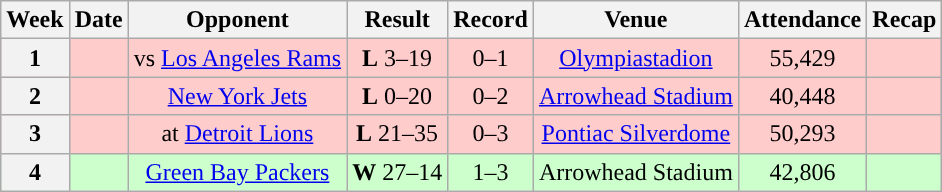<table class="wikitable" style="text-align:center">
<tr>
<th>Week</th>
<th>Date</th>
<th>Opponent</th>
<th>Result</th>
<th>Record</th>
<th>Venue</th>
<th>Attendance</th>
<th>Recap</th>
</tr>
<tr style="background:#fcc">
<th>1</th>
<td></td>
<td>vs <a href='#'>Los Angeles Rams</a></td>
<td><strong>L</strong> 3–19</td>
<td>0–1</td>
<td> <a href='#'>Olympiastadion</a> </td>
<td>55,429</td>
<td></td>
</tr>
<tr style="background:#fcc">
<th>2</th>
<td></td>
<td><a href='#'>New York Jets</a></td>
<td><strong>L</strong> 0–20</td>
<td>0–2</td>
<td><a href='#'>Arrowhead Stadium</a></td>
<td>40,448</td>
<td></td>
</tr>
<tr style="background:#fcc">
<th>3</th>
<td></td>
<td>at <a href='#'>Detroit Lions</a></td>
<td><strong>L</strong>  21–35</td>
<td>0–3</td>
<td><a href='#'>Pontiac Silverdome</a></td>
<td>50,293</td>
<td></td>
</tr>
<tr style="background:#cfc">
<th>4</th>
<td></td>
<td><a href='#'>Green Bay Packers</a></td>
<td><strong>W</strong> 27–14</td>
<td>1–3</td>
<td>Arrowhead Stadium</td>
<td>42,806</td>
<td></td>
</tr>
</table>
